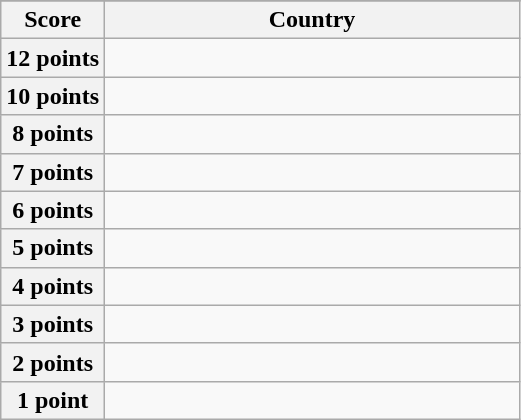<table class="wikitable">
<tr>
</tr>
<tr>
<th scope="col" width="20%">Score</th>
<th scope="col">Country</th>
</tr>
<tr>
<th scope="row">12 points</th>
<td></td>
</tr>
<tr>
<th scope="row">10 points</th>
<td></td>
</tr>
<tr>
<th scope="row">8 points</th>
<td></td>
</tr>
<tr>
<th scope="row">7 points</th>
<td></td>
</tr>
<tr>
<th scope="row">6 points</th>
<td></td>
</tr>
<tr>
<th scope="row">5 points</th>
<td></td>
</tr>
<tr>
<th scope="row">4 points</th>
<td></td>
</tr>
<tr>
<th scope="row">3 points</th>
<td></td>
</tr>
<tr>
<th scope="row">2 points</th>
<td></td>
</tr>
<tr>
<th scope="row">1 point</th>
<td></td>
</tr>
</table>
